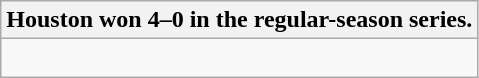<table class="wikitable collapsible collapsed">
<tr>
<th>Houston won 4–0 in the regular-season series.</th>
</tr>
<tr>
<td><br>


</td>
</tr>
</table>
